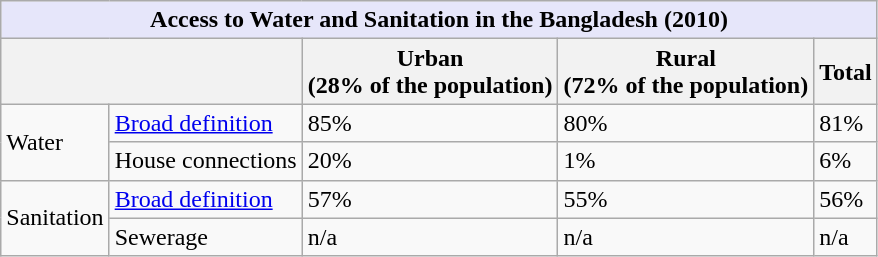<table class="wikitable">
<tr>
<th colspan="5" style="background:#E6E6FA">Access to Water and Sanitation in the Bangladesh (2010)</th>
</tr>
<tr>
<th colspan="2"></th>
<th>Urban<br>(28% of the population)</th>
<th>Rural<br>(72% of the population)</th>
<th>Total</th>
</tr>
<tr>
<td rowspan="2">Water</td>
<td><a href='#'>Broad definition</a></td>
<td>85%</td>
<td>80%</td>
<td>81%</td>
</tr>
<tr>
<td>House connections</td>
<td>20%</td>
<td>1%</td>
<td>6%</td>
</tr>
<tr>
<td rowspan="2">Sanitation</td>
<td><a href='#'>Broad definition</a></td>
<td>57%</td>
<td>55%</td>
<td>56%</td>
</tr>
<tr>
<td>Sewerage</td>
<td>n/a</td>
<td>n/a</td>
<td>n/a</td>
</tr>
</table>
